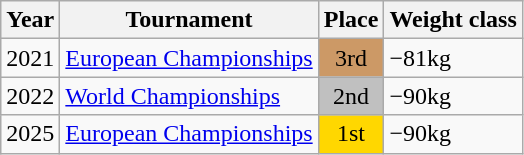<table class="wikitable">
<tr>
<th>Year</th>
<th>Tournament</th>
<th>Place</th>
<th>Weight class</th>
</tr>
<tr>
<td>2021</td>
<td><a href='#'>European Championships</a></td>
<td bgcolor="cc9966" align="center">3rd</td>
<td>−81kg</td>
</tr>
<tr>
<td>2022</td>
<td><a href='#'>World Championships</a></td>
<td bgcolor="silver" align="center">2nd</td>
<td>−90kg</td>
</tr>
<tr>
<td>2025</td>
<td><a href='#'>European Championships</a></td>
<td bgcolor="gold" align="center">1st</td>
<td>−90kg</td>
</tr>
</table>
